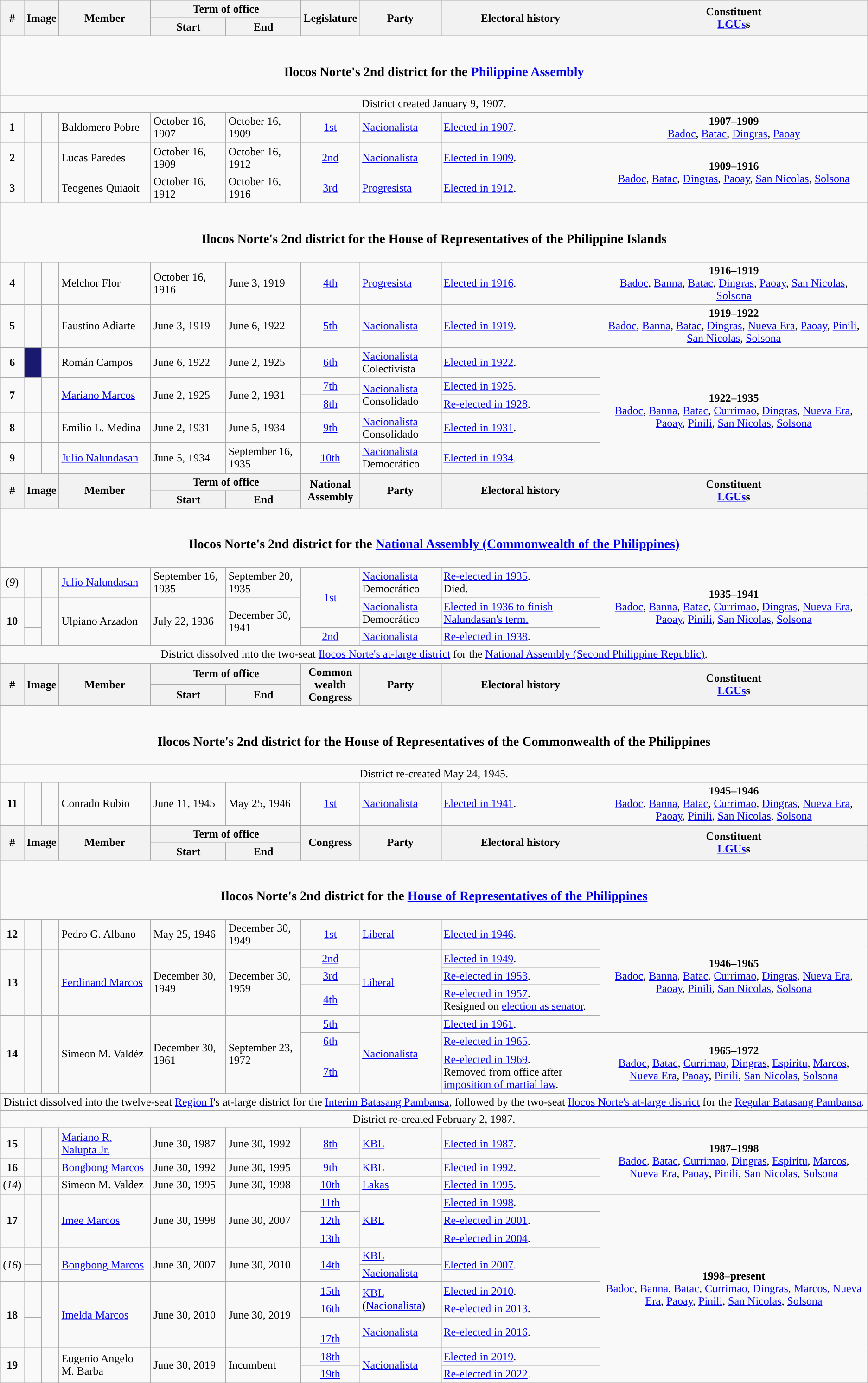<table class=wikitable>
<tr>
<th rowspan="2">#</th>
<th rowspan="2" colspan=2>Image</th>
<th rowspan="2">Member</th>
<th colspan=2>Term of office</th>
<th rowspan="2">Legislature</th>
<th rowspan="2">Party</th>
<th rowspan="2">Electoral history</th>
<th rowspan="2">Constituent<br><a href='#'>LGUs</a>s</th>
</tr>
<tr>
<th>Start</th>
<th>End</th>
</tr>
<tr>
<td colspan="10" style="text-align:center;"><br><h3>Ilocos Norte's 2nd district for the <a href='#'>Philippine Assembly</a></h3></td>
</tr>
<tr>
<td colspan="10" style="text-align:center;">District created January 9, 1907.</td>
</tr>
<tr>
<td style="text-align:center;"><strong>1</strong></td>
<td style="color:inherit;background:"></td>
<td></td>
<td>Baldomero Pobre</td>
<td>October 16, 1907</td>
<td>October 16, 1909</td>
<td style="text-align:center;"><a href='#'>1st</a></td>
<td><a href='#'>Nacionalista</a></td>
<td><a href='#'>Elected in 1907</a>.</td>
<td style="text-align:center;"><strong>1907–1909</strong><br><a href='#'>Badoc</a>, <a href='#'>Batac</a>, <a href='#'>Dingras</a>, <a href='#'>Paoay</a></td>
</tr>
<tr>
<td style="text-align:center;"><strong>2</strong></td>
<td style="color:inherit;background:"></td>
<td></td>
<td>Lucas Paredes</td>
<td>October 16, 1909</td>
<td>October 16, 1912</td>
<td style="text-align:center;"><a href='#'>2nd</a></td>
<td><a href='#'>Nacionalista</a></td>
<td><a href='#'>Elected in 1909</a>.</td>
<td rowspan="2" style="text-align:center;"><strong>1909–1916</strong><br><a href='#'>Badoc</a>, <a href='#'>Batac</a>, <a href='#'>Dingras</a>, <a href='#'>Paoay</a>, <a href='#'>San Nicolas</a>, <a href='#'>Solsona</a></td>
</tr>
<tr>
<td style="text-align:center;"><strong>3</strong></td>
<td style="color:inherit;background:"></td>
<td></td>
<td>Teogenes Quiaoit</td>
<td>October 16, 1912</td>
<td>October 16, 1916</td>
<td style="text-align:center;"><a href='#'>3rd</a></td>
<td><a href='#'>Progresista</a></td>
<td><a href='#'>Elected in 1912</a>.</td>
</tr>
<tr>
<td colspan="10" style="text-align:center;"><br><h3>Ilocos Norte's 2nd district for the House of Representatives of the Philippine Islands</h3></td>
</tr>
<tr>
<td style="text-align:center;"><strong>4</strong></td>
<td style="color:inherit;background:"></td>
<td></td>
<td>Melchor Flor</td>
<td>October 16, 1916</td>
<td>June 3, 1919</td>
<td style="text-align:center;"><a href='#'>4th</a></td>
<td><a href='#'>Progresista</a></td>
<td><a href='#'>Elected in 1916</a>.</td>
<td style="text-align:center;"><strong>1916–1919</strong><br><a href='#'>Badoc</a>, <a href='#'>Banna</a>, <a href='#'>Batac</a>, <a href='#'>Dingras</a>, <a href='#'>Paoay</a>, <a href='#'>San Nicolas</a>, <a href='#'>Solsona</a></td>
</tr>
<tr>
<td style="text-align:center;"><strong>5</strong></td>
<td style="color:inherit;background:"></td>
<td></td>
<td>Faustino Adiarte</td>
<td>June 3, 1919</td>
<td>June 6, 1922</td>
<td style="text-align:center;"><a href='#'>5th</a></td>
<td><a href='#'>Nacionalista</a></td>
<td><a href='#'>Elected in 1919</a>.</td>
<td style="text-align:center;"><strong>1919–1922</strong><br><a href='#'>Badoc</a>, <a href='#'>Banna</a>, <a href='#'>Batac</a>, <a href='#'>Dingras</a>, <a href='#'>Nueva Era</a>, <a href='#'>Paoay</a>, <a href='#'>Pinili</a>, <a href='#'>San Nicolas</a>, <a href='#'>Solsona</a></td>
</tr>
<tr>
<td style="text-align:center;"><strong>6</strong></td>
<td style="background-color:#191970"></td>
<td></td>
<td>Román Campos</td>
<td>June 6, 1922</td>
<td>June 2, 1925</td>
<td style="text-align:center;"><a href='#'>6th</a></td>
<td><a href='#'>Nacionalista</a><br>Colectivista</td>
<td><a href='#'>Elected in 1922</a>.</td>
<td rowspan="5" style="text-align:center;"><strong>1922–1935</strong><br><a href='#'>Badoc</a>, <a href='#'>Banna</a>, <a href='#'>Batac</a>, <a href='#'>Currimao</a>, <a href='#'>Dingras</a>, <a href='#'>Nueva Era</a>, <a href='#'>Paoay</a>, <a href='#'>Pinili</a>, <a href='#'>San Nicolas</a>, <a href='#'>Solsona</a></td>
</tr>
<tr>
<td rowspan="2" style="text-align:center;"><strong>7</strong></td>
<td rowspan="2" style="color:inherit;background:"></td>
<td rowspan="2"></td>
<td rowspan="2"><a href='#'>Mariano Marcos</a></td>
<td rowspan="2">June 2, 1925</td>
<td rowspan="2">June 2, 1931</td>
<td style="text-align:center;"><a href='#'>7th</a></td>
<td rowspan="2"><a href='#'>Nacionalista</a><br>Consolidado</td>
<td><a href='#'>Elected in 1925</a>.</td>
</tr>
<tr>
<td style="text-align:center;"><a href='#'>8th</a></td>
<td><a href='#'>Re-elected in 1928</a>.</td>
</tr>
<tr>
<td style="text-align:center;"><strong>8</strong></td>
<td style="color:inherit;background:"></td>
<td></td>
<td>Emilio L. Medina</td>
<td>June 2, 1931</td>
<td>June 5, 1934</td>
<td style="text-align:center;"><a href='#'>9th</a></td>
<td><a href='#'>Nacionalista</a><br>Consolidado</td>
<td><a href='#'>Elected in 1931</a>.</td>
</tr>
<tr>
<td style="text-align:center;"><strong>9</strong></td>
<td style="color:inherit;background:"></td>
<td></td>
<td><a href='#'>Julio Nalundasan</a></td>
<td>June 5, 1934</td>
<td>September 16, 1935</td>
<td style="text-align:center;"><a href='#'>10th</a></td>
<td><a href='#'>Nacionalista</a><br>Democrático</td>
<td><a href='#'>Elected in 1934</a>.</td>
</tr>
<tr>
<th rowspan="2">#</th>
<th rowspan="2" colspan=2>Image</th>
<th rowspan="2">Member</th>
<th colspan=2>Term of office</th>
<th rowspan="2">National<br>Assembly</th>
<th rowspan="2">Party</th>
<th rowspan="2">Electoral history</th>
<th rowspan="2">Constituent<br><a href='#'>LGUs</a>s</th>
</tr>
<tr>
<th>Start</th>
<th>End</th>
</tr>
<tr>
<td colspan="10" style="text-align:center;"><br><h3>Ilocos Norte's 2nd district for the <a href='#'>National Assembly (Commonwealth of the Philippines)</a></h3></td>
</tr>
<tr>
<td style="text-align:center;">(<em>9</em>)</td>
<td style="color:inherit;background:"></td>
<td></td>
<td><a href='#'>Julio Nalundasan</a></td>
<td>September 16, 1935</td>
<td>September 20, 1935</td>
<td rowspan="2" style="text-align:center;"><a href='#'>1st</a></td>
<td><a href='#'>Nacionalista</a><br>Democrático</td>
<td><a href='#'>Re-elected in 1935</a>.<br>Died.</td>
<td rowspan="3" style="text-align:center;"><strong>1935–1941</strong><br><a href='#'>Badoc</a>, <a href='#'>Banna</a>, <a href='#'>Batac</a>, <a href='#'>Currimao</a>, <a href='#'>Dingras</a>, <a href='#'>Nueva Era</a>, <a href='#'>Paoay</a>, <a href='#'>Pinili</a>, <a href='#'>San Nicolas</a>, <a href='#'>Solsona</a></td>
</tr>
<tr>
<td rowspan="2" style="text-align:center;"><strong>10</strong></td>
<td style="color:inherit;background:"></td>
<td rowspan="2"></td>
<td rowspan="2">Ulpiano Arzadon</td>
<td rowspan="2">July 22, 1936</td>
<td rowspan="2">December 30, 1941</td>
<td><a href='#'>Nacionalista</a><br>Democrático</td>
<td><a href='#'>Elected in 1936 to finish Nalundasan's term.</a></td>
</tr>
<tr>
<td style="color:inherit;background:"></td>
<td style="text-align:center;"><a href='#'>2nd</a></td>
<td><a href='#'>Nacionalista</a></td>
<td><a href='#'>Re-elected in 1938</a>.</td>
</tr>
<tr>
<td colspan="10" style="text-align:center;">District dissolved into the two-seat <a href='#'>Ilocos Norte's at-large district</a> for the <a href='#'>National Assembly (Second Philippine Republic)</a>.</td>
</tr>
<tr>
<th rowspan="2">#</th>
<th rowspan="2" colspan=2>Image</th>
<th rowspan="2">Member</th>
<th colspan=2>Term of office</th>
<th rowspan="2">Common<br>wealth<br>Congress</th>
<th rowspan="2">Party</th>
<th rowspan="2">Electoral history</th>
<th rowspan="2">Constituent<br><a href='#'>LGUs</a>s</th>
</tr>
<tr>
<th>Start</th>
<th>End</th>
</tr>
<tr>
<td colspan="10" style="text-align:center;"><br><h3>Ilocos Norte's 2nd district for the House of Representatives of the Commonwealth of the Philippines</h3></td>
</tr>
<tr>
<td colspan="10" style="text-align:center;">District re-created May 24, 1945.</td>
</tr>
<tr>
<td style="text-align:center;"><strong>11</strong></td>
<td style="color:inherit;background:"></td>
<td></td>
<td>Conrado Rubio</td>
<td>June 11, 1945</td>
<td>May 25, 1946</td>
<td style="text-align:center;"><a href='#'>1st</a></td>
<td><a href='#'>Nacionalista</a></td>
<td><a href='#'>Elected in 1941</a>.</td>
<td style="text-align:center;"><strong>1945–1946</strong><br><a href='#'>Badoc</a>, <a href='#'>Banna</a>, <a href='#'>Batac</a>, <a href='#'>Currimao</a>, <a href='#'>Dingras</a>, <a href='#'>Nueva Era</a>, <a href='#'>Paoay</a>, <a href='#'>Pinili</a>, <a href='#'>San Nicolas</a>, <a href='#'>Solsona</a></td>
</tr>
<tr>
<th rowspan="2">#</th>
<th rowspan="2" colspan=2>Image</th>
<th rowspan="2">Member</th>
<th colspan=2>Term of office</th>
<th rowspan="2">Congress</th>
<th rowspan="2">Party</th>
<th rowspan="2">Electoral history</th>
<th rowspan="2">Constituent<br><a href='#'>LGUs</a>s</th>
</tr>
<tr>
<th>Start</th>
<th>End</th>
</tr>
<tr>
<td colspan="10" style="text-align:center;"><br><h3>Ilocos Norte's 2nd district for the <a href='#'>House of Representatives of the Philippines</a></h3></td>
</tr>
<tr>
<td style="text-align:center;"><strong>12</strong></td>
<td style="color:inherit;background:"></td>
<td></td>
<td>Pedro G. Albano</td>
<td>May 25, 1946</td>
<td>December 30, 1949</td>
<td style="text-align:center;"><a href='#'>1st</a></td>
<td><a href='#'>Liberal</a></td>
<td><a href='#'>Elected in 1946</a>.</td>
<td rowspan="5" style="text-align:center;"><strong>1946–1965</strong><br><a href='#'>Badoc</a>, <a href='#'>Banna</a>, <a href='#'>Batac</a>, <a href='#'>Currimao</a>, <a href='#'>Dingras</a>, <a href='#'>Nueva Era</a>, <a href='#'>Paoay</a>, <a href='#'>Pinili</a>, <a href='#'>San Nicolas</a>, <a href='#'>Solsona</a></td>
</tr>
<tr>
<td rowspan="3" style="text-align:center;"><strong>13</strong></td>
<td rowspan="3" style="color:inherit;background:"></td>
<td rowspan="3"></td>
<td rowspan="3"><a href='#'>Ferdinand Marcos</a></td>
<td rowspan="3">December 30, 1949</td>
<td rowspan="3">December 30, 1959</td>
<td style="text-align:center;"><a href='#'>2nd</a></td>
<td rowspan="3"><a href='#'>Liberal</a></td>
<td><a href='#'>Elected in 1949</a>.</td>
</tr>
<tr>
<td style="text-align:center;"><a href='#'>3rd</a></td>
<td><a href='#'>Re-elected in 1953</a>.</td>
</tr>
<tr>
<td style="text-align:center;"><a href='#'>4th</a></td>
<td><a href='#'>Re-elected in 1957</a>.<br>Resigned on <a href='#'>election as senator</a>.</td>
</tr>
<tr>
<td rowspan="3" style="text-align:center;"><strong>14</strong></td>
<td rowspan="3" style="color:inherit;background:"></td>
<td rowspan="3"></td>
<td rowspan="3">Simeon M. Valdéz</td>
<td rowspan="3">December 30, 1961</td>
<td rowspan="3">September 23, 1972</td>
<td style="text-align:center;"><a href='#'>5th</a></td>
<td rowspan="3"><a href='#'>Nacionalista</a></td>
<td><a href='#'>Elected in 1961</a>.</td>
</tr>
<tr>
<td style="text-align:center;"><a href='#'>6th</a></td>
<td><a href='#'>Re-elected in 1965</a>.</td>
<td rowspan="2" style="text-align:center;"><strong>1965–1972</strong><br><a href='#'>Badoc</a>, <a href='#'>Batac</a>, <a href='#'>Currimao</a>, <a href='#'>Dingras</a>, <a href='#'>Espiritu</a>, <a href='#'>Marcos</a>, <a href='#'>Nueva Era</a>, <a href='#'>Paoay</a>, <a href='#'>Pinili</a>, <a href='#'>San Nicolas</a>, <a href='#'>Solsona</a></td>
</tr>
<tr>
<td style="text-align:center;"><a href='#'>7th</a></td>
<td><a href='#'>Re-elected in 1969</a>.<br>Removed from office after <a href='#'>imposition of martial law</a>.</td>
</tr>
<tr>
<td colspan="10" style="text-align:center;">District dissolved into the twelve-seat <a href='#'>Region I</a>'s at-large district for the <a href='#'>Interim Batasang Pambansa</a>, followed by the two-seat <a href='#'>Ilocos Norte's at-large district</a> for the <a href='#'>Regular Batasang Pambansa</a>.</td>
</tr>
<tr>
<td colspan="10" style="text-align:center;">District re-created February 2, 1987.</td>
</tr>
<tr>
<td style="text-align:center;"><strong>15</strong></td>
<td style="color:inherit;background:"></td>
<td></td>
<td><a href='#'>Mariano R. Nalupta Jr.</a></td>
<td>June 30, 1987</td>
<td>June 30, 1992</td>
<td style="text-align:center;"><a href='#'>8th</a></td>
<td><a href='#'>KBL</a></td>
<td><a href='#'>Elected in 1987</a>.</td>
<td rowspan="3" style="text-align:center;"><strong>1987–1998</strong><br><a href='#'>Badoc</a>, <a href='#'>Batac</a>, <a href='#'>Currimao</a>, <a href='#'>Dingras</a>, <a href='#'>Espiritu</a>, <a href='#'>Marcos</a>, <a href='#'>Nueva Era</a>, <a href='#'>Paoay</a>, <a href='#'>Pinili</a>, <a href='#'>San Nicolas</a>, <a href='#'>Solsona</a></td>
</tr>
<tr>
<td style="text-align:center;"><strong>16</strong></td>
<td style="color:inherit;background:"></td>
<td></td>
<td><a href='#'>Bongbong Marcos</a></td>
<td>June 30, 1992</td>
<td>June 30, 1995</td>
<td style="text-align:center;"><a href='#'>9th</a></td>
<td><a href='#'>KBL</a></td>
<td><a href='#'>Elected in 1992</a>.</td>
</tr>
<tr>
<td style="text-align:center;">(<em>14</em>)</td>
<td style="color:inherit;background:"></td>
<td></td>
<td>Simeon M. Valdez</td>
<td>June 30, 1995</td>
<td>June 30, 1998</td>
<td style="text-align:center;"><a href='#'>10th</a></td>
<td><a href='#'>Lakas</a></td>
<td><a href='#'>Elected in 1995</a>.</td>
</tr>
<tr>
<td rowspan="3" style="text-align:center;"><strong>17</strong></td>
<td rowspan="3" style="color:inherit;background:"></td>
<td rowspan="3"></td>
<td rowspan="3"><a href='#'>Imee Marcos</a></td>
<td rowspan="3">June 30, 1998</td>
<td rowspan="3">June 30, 2007</td>
<td style="text-align:center;"><a href='#'>11th</a></td>
<td rowspan="3"><a href='#'>KBL</a></td>
<td><a href='#'>Elected in 1998</a>.</td>
<td rowspan="10" style="text-align:center;"><strong>1998–present</strong><br><a href='#'>Badoc</a>, <a href='#'>Banna</a>, <a href='#'>Batac</a>, <a href='#'>Currimao</a>, <a href='#'>Dingras</a>, <a href='#'>Marcos</a>, <a href='#'>Nueva Era</a>, <a href='#'>Paoay</a>, <a href='#'>Pinili</a>, <a href='#'>San Nicolas</a>, <a href='#'>Solsona</a></td>
</tr>
<tr>
<td style="text-align:center;"><a href='#'>12th</a></td>
<td><a href='#'>Re-elected in 2001</a>.</td>
</tr>
<tr>
<td style="text-align:center;"><a href='#'>13th</a></td>
<td><a href='#'>Re-elected in 2004</a>.</td>
</tr>
<tr>
<td style="text-align:center;" rowspan="2">(<em>16</em>)</td>
<td style="color:inherit;background:"></td>
<td rowspan="2"></td>
<td rowspan="2"><a href='#'>Bongbong Marcos</a></td>
<td rowspan="2">June 30, 2007</td>
<td rowspan="2">June 30, 2010</td>
<td style="text-align:center;" rowspan="2"><a href='#'>14th</a></td>
<td><a href='#'>KBL</a></td>
<td rowspan="2"><a href='#'>Elected in 2007</a>.</td>
</tr>
<tr>
<td style="color:inherit;background:"></td>
<td><a href='#'>Nacionalista</a></td>
</tr>
<tr>
<td rowspan="3" style="text-align:center;"><strong>18</strong></td>
<td rowspan="2" style="color:inherit;background:"></td>
<td rowspan="3"></td>
<td rowspan="3"><a href='#'>Imelda Marcos</a></td>
<td rowspan="3">June 30, 2010</td>
<td rowspan="3">June 30, 2019</td>
<td style="text-align:center;"><a href='#'>15th</a></td>
<td rowspan="2"><a href='#'>KBL</a> (<a href='#'>Nacionalista</a>)</td>
<td><a href='#'>Elected in 2010</a>.</td>
</tr>
<tr>
<td style="text-align:center;"><a href='#'>16th</a></td>
<td><a href='#'>Re-elected in 2013</a>.</td>
</tr>
<tr>
<td style="color:inherit;background:"></td>
<td style="text-align:center;"><br><a href='#'>17th</a></td>
<td><a href='#'>Nacionalista</a></td>
<td><a href='#'>Re-elected in 2016</a>.</td>
</tr>
<tr>
<td rowspan="2" style="text-align:center;"><strong>19</strong></td>
<td rowspan="2" style="color:inherit;background:"></td>
<td rowspan="2"></td>
<td rowspan="2">Eugenio Angelo M. Barba</td>
<td rowspan="2">June 30, 2019</td>
<td rowspan="2">Incumbent</td>
<td style="text-align:center;"><a href='#'>18th</a></td>
<td rowspan="2"><a href='#'>Nacionalista</a></td>
<td><a href='#'>Elected in 2019</a>.</td>
</tr>
<tr>
<td style="text-align:center;"><a href='#'>19th</a></td>
<td><a href='#'>Re-elected in 2022</a>.</td>
</tr>
</table>
